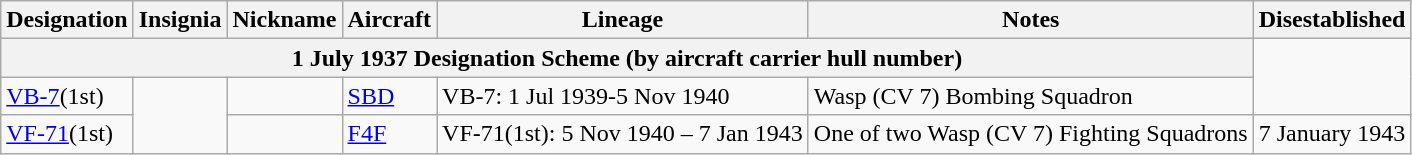<table class="wikitable">
<tr>
<th>Designation</th>
<th>Insignia</th>
<th>Nickname</th>
<th>Aircraft</th>
<th>Lineage</th>
<th>Notes</th>
<th>Disestablished</th>
</tr>
<tr>
<th colspan=6>1 July 1937 Designation Scheme (by aircraft carrier hull number)</th>
</tr>
<tr>
<td><a href='#'>VB-7</a>(1st)</td>
<td Rowspan="2"></td>
<td></td>
<td><a href='#'>SBD</a></td>
<td>VB-7: 1 Jul 1939-5 Nov 1940</td>
<td>Wasp (CV 7) Bombing Squadron</td>
</tr>
<tr>
<td><a href='#'>VF-71</a>(1st)</td>
<td></td>
<td><a href='#'>F4F</a></td>
<td style="white-space: nowrap;">VF-71(1st): 5 Nov 1940 – 7 Jan 1943</td>
<td>One of two Wasp (CV 7) Fighting Squadrons</td>
<td>7 January 1943</td>
</tr>
</table>
